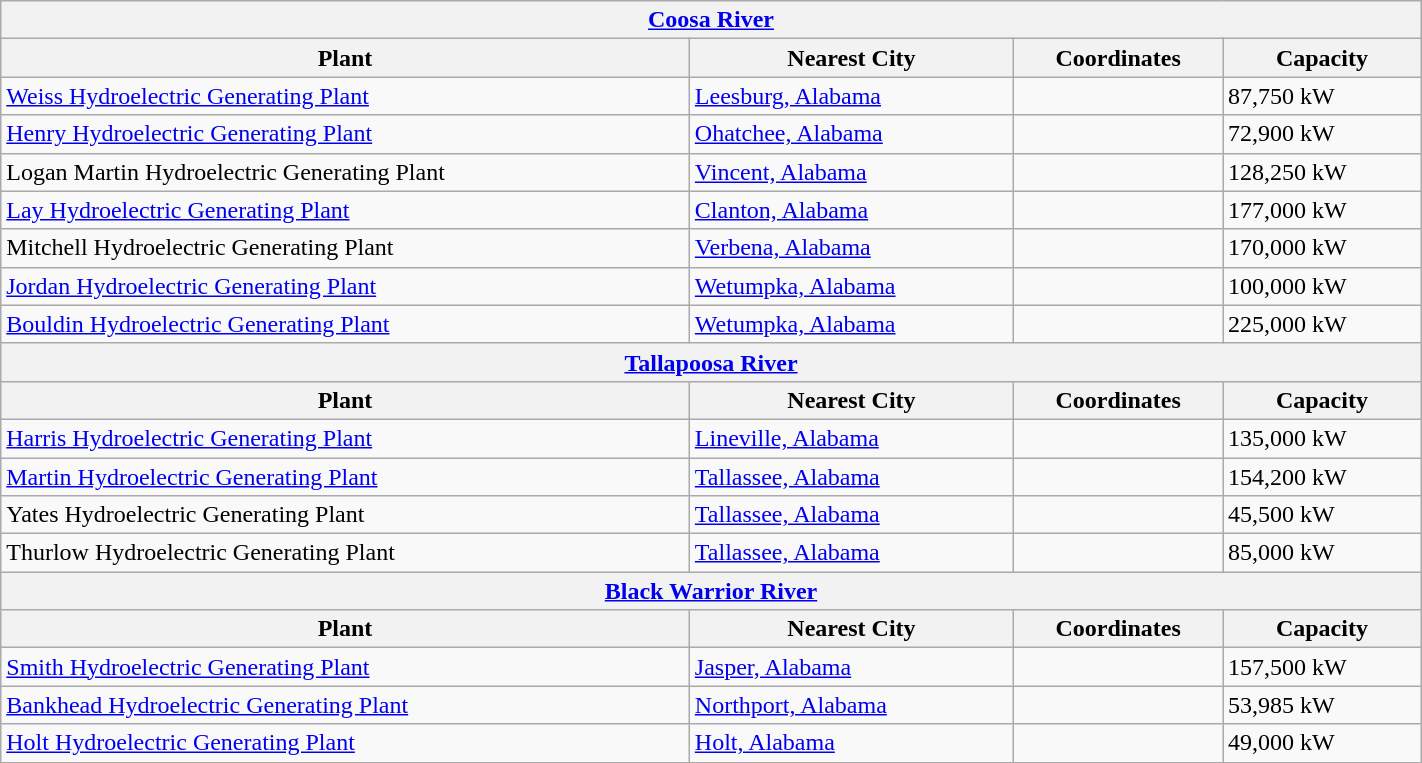<table class="wikitable" width="75%">
<tr>
<th colspan="4"><a href='#'>Coosa River</a></th>
</tr>
<tr>
<th>Plant</th>
<th>Nearest City</th>
<th>Coordinates</th>
<th>Capacity</th>
</tr>
<tr>
<td><a href='#'>Weiss Hydroelectric Generating Plant</a></td>
<td><a href='#'>Leesburg, Alabama</a></td>
<td></td>
<td>87,750 kW</td>
</tr>
<tr>
<td><a href='#'>Henry Hydroelectric Generating Plant</a></td>
<td><a href='#'>Ohatchee, Alabama</a></td>
<td></td>
<td>72,900 kW</td>
</tr>
<tr>
<td>Logan Martin Hydroelectric Generating Plant</td>
<td><a href='#'>Vincent, Alabama</a></td>
<td></td>
<td>128,250 kW</td>
</tr>
<tr>
<td><a href='#'>Lay Hydroelectric Generating Plant</a></td>
<td><a href='#'>Clanton, Alabama</a></td>
<td></td>
<td>177,000 kW</td>
</tr>
<tr>
<td>Mitchell Hydroelectric Generating Plant</td>
<td><a href='#'>Verbena, Alabama</a></td>
<td></td>
<td>170,000 kW</td>
</tr>
<tr>
<td><a href='#'>Jordan Hydroelectric Generating Plant</a></td>
<td><a href='#'>Wetumpka, Alabama</a></td>
<td></td>
<td>100,000 kW</td>
</tr>
<tr>
<td><a href='#'>Bouldin Hydroelectric Generating Plant</a></td>
<td><a href='#'>Wetumpka, Alabama</a></td>
<td></td>
<td>225,000 kW</td>
</tr>
<tr>
<th colspan="4"><a href='#'>Tallapoosa River</a></th>
</tr>
<tr>
<th>Plant</th>
<th>Nearest City</th>
<th>Coordinates</th>
<th>Capacity</th>
</tr>
<tr>
<td><a href='#'>Harris Hydroelectric Generating Plant</a></td>
<td><a href='#'>Lineville, Alabama</a></td>
<td></td>
<td>135,000 kW</td>
</tr>
<tr>
<td><a href='#'>Martin Hydroelectric Generating Plant</a></td>
<td><a href='#'>Tallassee, Alabama</a></td>
<td></td>
<td>154,200 kW</td>
</tr>
<tr>
<td>Yates Hydroelectric Generating Plant</td>
<td><a href='#'>Tallassee, Alabama</a></td>
<td></td>
<td>45,500 kW</td>
</tr>
<tr>
<td>Thurlow Hydroelectric Generating Plant</td>
<td><a href='#'>Tallassee, Alabama</a></td>
<td></td>
<td>85,000 kW</td>
</tr>
<tr>
<th colspan="4"><a href='#'>Black Warrior River</a></th>
</tr>
<tr>
<th>Plant</th>
<th>Nearest City</th>
<th>Coordinates</th>
<th>Capacity</th>
</tr>
<tr>
<td><a href='#'>Smith Hydroelectric Generating Plant</a></td>
<td><a href='#'>Jasper, Alabama</a></td>
<td></td>
<td>157,500 kW</td>
</tr>
<tr>
<td><a href='#'>Bankhead Hydroelectric Generating Plant</a></td>
<td><a href='#'>Northport, Alabama</a></td>
<td></td>
<td>53,985 kW</td>
</tr>
<tr>
<td><a href='#'>Holt Hydroelectric Generating Plant</a></td>
<td><a href='#'>Holt, Alabama</a></td>
<td></td>
<td>49,000 kW</td>
</tr>
</table>
